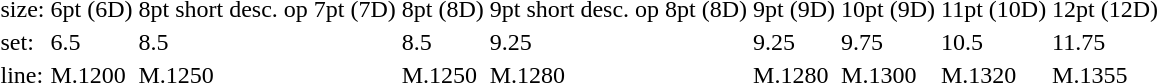<table style="margin-left:40px;">
<tr>
<td>size:</td>
<td>6pt (6D)</td>
<td>8pt short desc. op 7pt (7D)</td>
<td>8pt (8D)</td>
<td>9pt short desc. op 8pt (8D)</td>
<td>9pt (9D)</td>
<td>10pt (9D)</td>
<td>11pt (10D)</td>
<td>12pt (12D)</td>
</tr>
<tr>
<td>set:</td>
<td>6.5</td>
<td>8.5</td>
<td>8.5</td>
<td>9.25</td>
<td>9.25</td>
<td>9.75</td>
<td>10.5</td>
<td>11.75</td>
</tr>
<tr>
<td>line:</td>
<td>M.1200</td>
<td>M.1250</td>
<td>M.1250</td>
<td>M.1280</td>
<td>M.1280</td>
<td>M.1300</td>
<td>M.1320</td>
<td>M.1355</td>
</tr>
</table>
